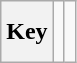<table class="wikitable" style="height:2.6em">
<tr>
<th>Key</th>
<td></td>
<td></td>
</tr>
</table>
